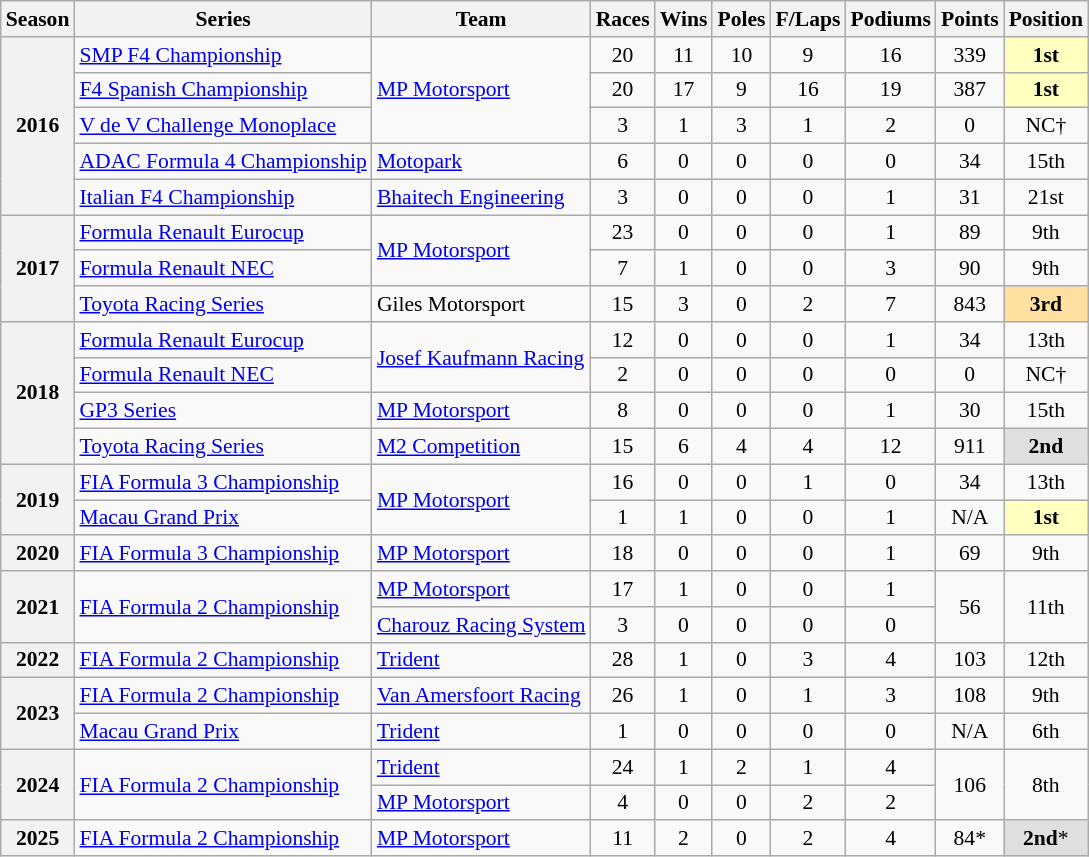<table class="wikitable" style="font-size: 90%; text-align:center;">
<tr>
<th scope="col">Season</th>
<th scope="col">Series</th>
<th scope="col">Team</th>
<th scope="col">Races</th>
<th scope="col">Wins</th>
<th scope="col">Poles</th>
<th scope="col">F/Laps</th>
<th scope="col">Podiums</th>
<th scope="col">Points</th>
<th scope="col">Position</th>
</tr>
<tr>
<th scope="row" rowspan="5">2016</th>
<td style="text-align:left;"><a href='#'>SMP F4 Championship</a></td>
<td style="text-align:left;" rowspan="3"><a href='#'>MP Motorsport</a></td>
<td>20</td>
<td>11</td>
<td>10</td>
<td>9</td>
<td>16</td>
<td>339</td>
<td style="background:#FFFFBF;"><strong>1st</strong></td>
</tr>
<tr>
<td style="text-align:left;"><a href='#'>F4 Spanish Championship</a></td>
<td>20</td>
<td>17</td>
<td>9</td>
<td>16</td>
<td>19</td>
<td>387</td>
<td style="background:#FFFFBF;"><strong>1st</strong></td>
</tr>
<tr>
<td style="text-align:left;"><a href='#'>V de V Challenge Monoplace</a></td>
<td>3</td>
<td>1</td>
<td>3</td>
<td>1</td>
<td>2</td>
<td>0</td>
<td>NC†</td>
</tr>
<tr>
<td style="text-align:left;"><a href='#'>ADAC Formula 4 Championship</a></td>
<td style="text-align:left;"><a href='#'>Motopark</a></td>
<td>6</td>
<td>0</td>
<td>0</td>
<td>0</td>
<td>0</td>
<td>34</td>
<td>15th</td>
</tr>
<tr>
<td style="text-align:left;"><a href='#'>Italian F4 Championship</a></td>
<td style="text-align:left;"><a href='#'>Bhaitech Engineering</a></td>
<td>3</td>
<td>0</td>
<td>0</td>
<td>0</td>
<td>1</td>
<td>31</td>
<td>21st</td>
</tr>
<tr>
<th scope="row" rowspan="3">2017</th>
<td style="text-align:left;"><a href='#'>Formula Renault Eurocup</a></td>
<td style="text-align:left;" rowspan=2><a href='#'>MP Motorsport</a></td>
<td>23</td>
<td>0</td>
<td>0</td>
<td>0</td>
<td>1</td>
<td>89</td>
<td>9th</td>
</tr>
<tr>
<td style="text-align:left;"><a href='#'>Formula Renault NEC</a></td>
<td>7</td>
<td>1</td>
<td>0</td>
<td>0</td>
<td>3</td>
<td>90</td>
<td>9th</td>
</tr>
<tr>
<td style="text-align:left;"><a href='#'>Toyota Racing Series</a></td>
<td style="text-align:left;">Giles Motorsport</td>
<td>15</td>
<td>3</td>
<td>0</td>
<td>2</td>
<td>7</td>
<td>843</td>
<td style="background:#FFDF9F;"><strong>3rd</strong></td>
</tr>
<tr>
<th scope="row" rowspan="4">2018</th>
<td style="text-align:left;"><a href='#'>Formula Renault Eurocup</a></td>
<td style="text-align:left;" rowspan=2><a href='#'>Josef Kaufmann Racing</a></td>
<td>12</td>
<td>0</td>
<td>0</td>
<td>0</td>
<td>1</td>
<td>34</td>
<td>13th</td>
</tr>
<tr>
<td style="text-align:left;"><a href='#'>Formula Renault NEC</a></td>
<td>2</td>
<td>0</td>
<td>0</td>
<td>0</td>
<td>0</td>
<td>0</td>
<td>NC†</td>
</tr>
<tr>
<td style="text-align:left;"><a href='#'>GP3 Series</a></td>
<td style="text-align:left;"><a href='#'>MP Motorsport</a></td>
<td>8</td>
<td>0</td>
<td>0</td>
<td>0</td>
<td>1</td>
<td>30</td>
<td>15th</td>
</tr>
<tr>
<td style="text-align:left;"><a href='#'>Toyota Racing Series</a></td>
<td style="text-align:left;"><a href='#'>M2 Competition</a></td>
<td>15</td>
<td>6</td>
<td>4</td>
<td>4</td>
<td>12</td>
<td>911</td>
<td style="background:#DFDFDF;"><strong>2nd</strong></td>
</tr>
<tr>
<th scope="row" rowspan="2">2019</th>
<td style="text-align:left;"><a href='#'>FIA Formula 3 Championship</a></td>
<td style="text-align:left;" rowspan="2"><a href='#'>MP Motorsport</a></td>
<td>16</td>
<td>0</td>
<td>0</td>
<td>1</td>
<td>0</td>
<td>34</td>
<td>13th</td>
</tr>
<tr>
<td style="text-align:left;"><a href='#'>Macau Grand Prix</a></td>
<td>1</td>
<td>1</td>
<td>0</td>
<td>0</td>
<td>1</td>
<td>N/A</td>
<td style="background:#FFFFBF;"><strong>1st</strong></td>
</tr>
<tr>
<th scope="row">2020</th>
<td style="text-align:left;"><a href='#'>FIA Formula 3 Championship</a></td>
<td style="text-align:left;"><a href='#'>MP Motorsport</a></td>
<td>18</td>
<td>0</td>
<td>0</td>
<td>0</td>
<td>1</td>
<td>69</td>
<td>9th</td>
</tr>
<tr>
<th scope="row" rowspan="2">2021</th>
<td style="text-align:left;" rowspan="2"><a href='#'>FIA Formula 2 Championship</a></td>
<td style="text-align:left;"><a href='#'>MP Motorsport</a></td>
<td>17</td>
<td>1</td>
<td>0</td>
<td>0</td>
<td>1</td>
<td rowspan="2">56</td>
<td rowspan="2">11th</td>
</tr>
<tr>
<td style="text-align:left;"><a href='#'>Charouz Racing System</a></td>
<td>3</td>
<td>0</td>
<td>0</td>
<td>0</td>
<td>0</td>
</tr>
<tr>
<th scope="row">2022</th>
<td style="text-align:left;"><a href='#'>FIA Formula 2 Championship</a></td>
<td style="text-align:left;"><a href='#'>Trident</a></td>
<td>28</td>
<td>1</td>
<td>0</td>
<td>3</td>
<td>4</td>
<td>103</td>
<td>12th</td>
</tr>
<tr>
<th scope="row" rowspan="2">2023</th>
<td style="text-align:left;"><a href='#'>FIA Formula 2 Championship</a></td>
<td style="text-align:left;"><a href='#'>Van Amersfoort Racing</a></td>
<td>26</td>
<td>1</td>
<td>0</td>
<td>1</td>
<td>3</td>
<td>108</td>
<td>9th</td>
</tr>
<tr>
<td style="text-align:left;"><a href='#'>Macau Grand Prix</a></td>
<td style="text-align:left;"><a href='#'>Trident</a></td>
<td>1</td>
<td>0</td>
<td>0</td>
<td>0</td>
<td>0</td>
<td>N/A</td>
<td>6th</td>
</tr>
<tr>
<th scope="row" rowspan="2">2024</th>
<td style="text-align:left;" rowspan="2"><a href='#'>FIA Formula 2 Championship</a></td>
<td style="text-align:left;"><a href='#'>Trident</a></td>
<td>24</td>
<td>1</td>
<td>2</td>
<td>1</td>
<td>4</td>
<td rowspan="2">106</td>
<td rowspan="2">8th</td>
</tr>
<tr>
<td style="text-align:left;"><a href='#'>MP Motorsport</a></td>
<td>4</td>
<td>0</td>
<td>0</td>
<td>2</td>
<td>2</td>
</tr>
<tr>
<th scope="row">2025</th>
<td style="text-align:left;"><a href='#'>FIA Formula 2 Championship</a></td>
<td style="text-align:left;"><a href='#'>MP Motorsport</a></td>
<td>11</td>
<td>2</td>
<td>0</td>
<td>2</td>
<td>4</td>
<td>84*</td>
<td style="background:#DFDFDF;"><strong>2nd</strong>*</td>
</tr>
</table>
